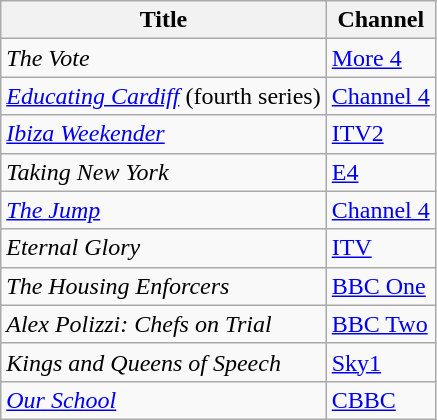<table class="wikitable">
<tr>
<th>Title</th>
<th>Channel</th>
</tr>
<tr>
<td><em>The Vote</em></td>
<td><a href='#'>More 4</a></td>
</tr>
<tr>
<td><em><a href='#'>Educating Cardiff</a></em> (fourth series)</td>
<td><a href='#'>Channel 4</a></td>
</tr>
<tr>
<td><em><a href='#'>Ibiza Weekender</a></em></td>
<td><a href='#'>ITV2</a></td>
</tr>
<tr>
<td><em>Taking New York</em></td>
<td><a href='#'>E4</a></td>
</tr>
<tr>
<td><em><a href='#'>The Jump</a></em></td>
<td><a href='#'>Channel 4</a></td>
</tr>
<tr>
<td><em>Eternal Glory</em></td>
<td><a href='#'>ITV</a></td>
</tr>
<tr>
<td><em>The Housing Enforcers</em></td>
<td><a href='#'>BBC One</a></td>
</tr>
<tr>
<td><em>Alex Polizzi: Chefs on Trial</em></td>
<td><a href='#'>BBC Two</a></td>
</tr>
<tr>
<td><em>Kings and Queens of Speech</em></td>
<td><a href='#'>Sky1</a></td>
</tr>
<tr>
<td><em><a href='#'>Our School</a></em></td>
<td><a href='#'>CBBC</a></td>
</tr>
</table>
